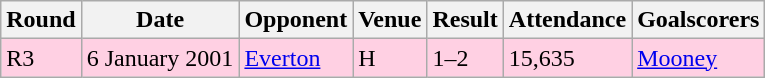<table class="wikitable">
<tr>
<th>Round</th>
<th>Date</th>
<th>Opponent</th>
<th>Venue</th>
<th>Result</th>
<th>Attendance</th>
<th>Goalscorers</th>
</tr>
<tr style="background-color: #ffd0e3;">
<td>R3</td>
<td>6 January 2001</td>
<td><a href='#'>Everton</a></td>
<td>H</td>
<td>1–2</td>
<td>15,635</td>
<td><a href='#'>Mooney</a></td>
</tr>
</table>
